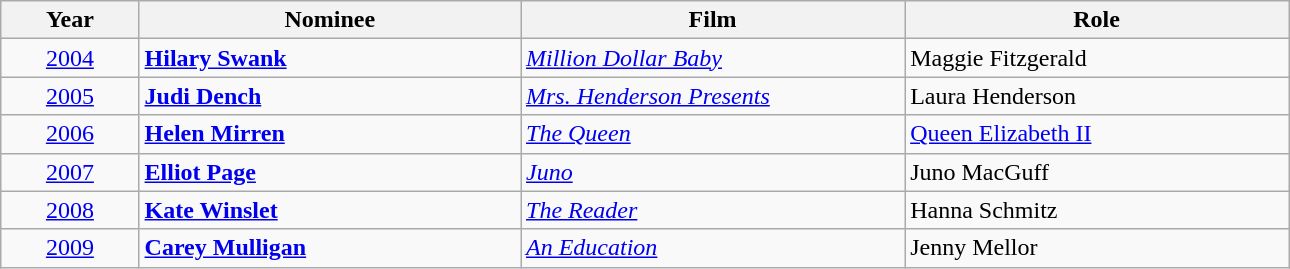<table class="wikitable" width="68%" cellpadding="5">
<tr>
<th width="100"><strong>Year</strong></th>
<th width="300"><strong>Nominee</strong></th>
<th width="300"><strong>Film</strong></th>
<th width="300"><strong>Role</strong></th>
</tr>
<tr>
<td style="text-align:center;"><a href='#'>2004</a></td>
<td><strong><a href='#'>Hilary Swank</a></strong></td>
<td><em><a href='#'>Million Dollar Baby</a></em></td>
<td>Maggie Fitzgerald</td>
</tr>
<tr>
<td style="text-align:center;"><a href='#'>2005</a></td>
<td><strong><a href='#'>Judi Dench</a></strong></td>
<td><em><a href='#'>Mrs. Henderson Presents</a></em></td>
<td>Laura Henderson</td>
</tr>
<tr>
<td style="text-align:center;"><a href='#'>2006</a></td>
<td><strong><a href='#'>Helen Mirren</a></strong></td>
<td><em><a href='#'>The Queen</a></em></td>
<td><a href='#'>Queen Elizabeth II</a></td>
</tr>
<tr>
<td style="text-align:center;"><a href='#'>2007</a></td>
<td><strong><a href='#'>Elliot Page</a></strong></td>
<td><em><a href='#'>Juno</a></em></td>
<td>Juno MacGuff</td>
</tr>
<tr>
<td style="text-align:center;"><a href='#'>2008</a></td>
<td><strong><a href='#'>Kate Winslet</a></strong></td>
<td><em><a href='#'>The Reader</a></em></td>
<td>Hanna Schmitz</td>
</tr>
<tr>
<td style="text-align:center;"><a href='#'>2009</a></td>
<td><strong><a href='#'>Carey Mulligan</a></strong></td>
<td><em><a href='#'>An Education</a></em></td>
<td>Jenny Mellor</td>
</tr>
</table>
